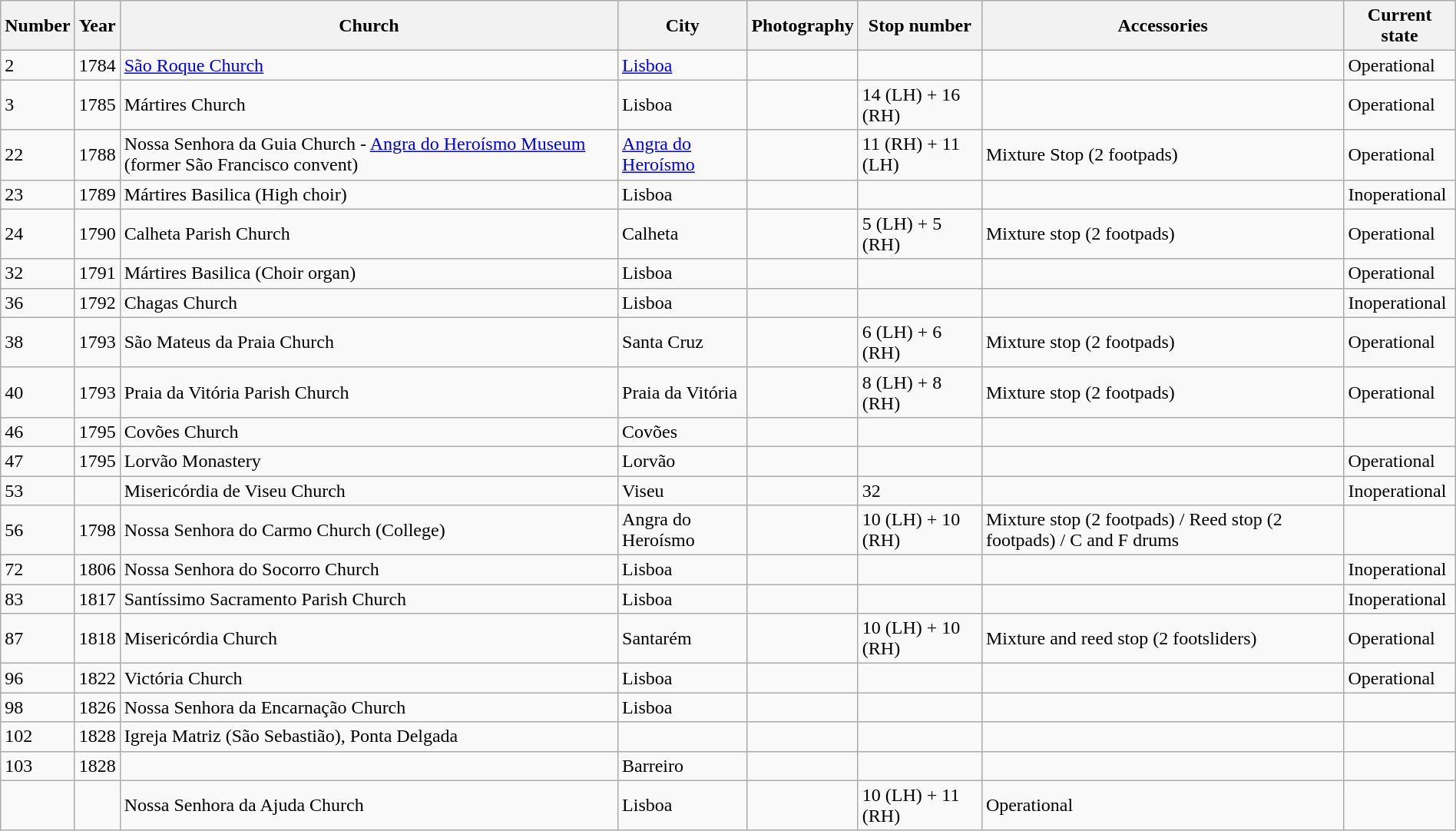<table class="wikitable sortable" width="100%">
<tr>
<th>Number</th>
<th>Year</th>
<th>Church</th>
<th>City</th>
<th>Photography</th>
<th width="100">Stop number</th>
<th>Accessories</th>
<th>Current state</th>
</tr>
<tr>
<td>2</td>
<td>1784</td>
<td><a href='#'>São Roque Church</a></td>
<td><a href='#'>Lisboa</a></td>
<td></td>
<td></td>
<td></td>
<td>Operational</td>
</tr>
<tr>
<td>3</td>
<td>1785</td>
<td>Mártires Church</td>
<td>Lisboa</td>
<td></td>
<td>14 (LH) + 16 (RH)</td>
<td></td>
<td>Operational</td>
</tr>
<tr>
<td>22</td>
<td>1788</td>
<td>Nossa Senhora da Guia Church - <a href='#'>Angra do Heroísmo Museum</a> (former São Francisco convent)</td>
<td><a href='#'>Angra do Heroísmo</a></td>
<td></td>
<td>11 (RH) + 11 (LH)</td>
<td>Mixture Stop (2 footpads)</td>
<td>Operational</td>
</tr>
<tr>
<td>23</td>
<td>1789</td>
<td>Mártires Basilica (High choir)</td>
<td>Lisboa</td>
<td></td>
<td></td>
<td></td>
<td>Inoperational</td>
</tr>
<tr>
<td>24</td>
<td>1790</td>
<td>Calheta Parish Church</td>
<td>Calheta</td>
<td></td>
<td>5 (LH) + 5 (RH)</td>
<td>Mixture stop (2 footpads)</td>
<td>Operational</td>
</tr>
<tr>
<td>32</td>
<td>1791</td>
<td>Mártires Basilica (Choir organ)</td>
<td>Lisboa</td>
<td></td>
<td></td>
<td></td>
<td>Operational</td>
</tr>
<tr>
<td>36</td>
<td>1792</td>
<td>Chagas Church</td>
<td>Lisboa</td>
<td></td>
<td></td>
<td></td>
<td>Inoperational</td>
</tr>
<tr>
<td>38</td>
<td>1793</td>
<td>São Mateus da Praia Church</td>
<td>Santa Cruz</td>
<td></td>
<td>6 (LH) + 6 (RH)</td>
<td>Mixture stop (2 footpads)</td>
<td>Operational</td>
</tr>
<tr>
<td>40</td>
<td>1793</td>
<td>Praia da Vitória Parish Church</td>
<td>Praia da Vitória</td>
<td></td>
<td>8 (LH) + 8 (RH)</td>
<td>Mixture stop (2 footpads)</td>
<td>Operational</td>
</tr>
<tr>
<td>46</td>
<td>1795</td>
<td>Covões Church</td>
<td>Covões</td>
<td></td>
<td></td>
<td></td>
<td></td>
</tr>
<tr>
<td>47</td>
<td>1795</td>
<td>Lorvão Monastery</td>
<td>Lorvão</td>
<td></td>
<td></td>
<td></td>
<td>Operational</td>
</tr>
<tr>
<td>53</td>
<td></td>
<td>Misericórdia de Viseu Church</td>
<td>Viseu</td>
<td></td>
<td>32</td>
<td></td>
<td>Inoperational</td>
</tr>
<tr>
<td>56</td>
<td>1798</td>
<td>Nossa Senhora do Carmo Church (College)</td>
<td>Angra do Heroísmo</td>
<td></td>
<td>10 (LH) + 10 (RH)</td>
<td>Mixture stop (2 footpads) / Reed stop (2 footpads) / C and F drums</td>
<td></td>
</tr>
<tr>
<td>72</td>
<td>1806</td>
<td>Nossa Senhora do Socorro Church</td>
<td>Lisboa</td>
<td></td>
<td></td>
<td></td>
<td>Inoperational</td>
</tr>
<tr>
<td>83</td>
<td>1817</td>
<td>Santíssimo Sacramento Parish Church</td>
<td>Lisboa</td>
<td></td>
<td></td>
<td></td>
<td>Inoperational</td>
</tr>
<tr>
<td>87</td>
<td>1818</td>
<td>Misericórdia Church</td>
<td>Santarém</td>
<td></td>
<td>10 (LH) + 10 (RH)</td>
<td>Mixture and reed stop (2 footsliders)</td>
<td>Operational</td>
</tr>
<tr>
<td>96</td>
<td>1822</td>
<td>Victória Church</td>
<td>Lisboa</td>
<td></td>
<td></td>
<td></td>
<td>Operational</td>
</tr>
<tr>
<td>98</td>
<td>1826</td>
<td>Nossa Senhora da Encarnação Church</td>
<td>Lisboa</td>
<td></td>
<td></td>
<td></td>
<td></td>
</tr>
<tr>
<td>102</td>
<td>1828</td>
<td>Igreja Matriz (São Sebastião), Ponta Delgada</td>
<td></td>
<td></td>
<td></td>
<td></td>
</tr>
<tr>
<td>103</td>
<td>1828</td>
<td></td>
<td>Barreiro</td>
<td></td>
<td></td>
<td></td>
<td></td>
</tr>
<tr>
<td></td>
<td></td>
<td>Nossa Senhora da Ajuda Church</td>
<td>Lisboa</td>
<td></td>
<td>10 (LH) + 11 (RH)</td>
<td>Operational</td>
<td></td>
</tr>
</table>
